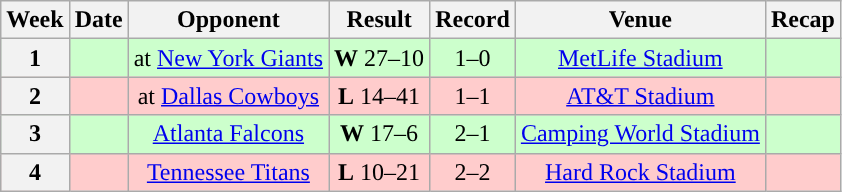<table class="wikitable" style="text-align:center">
<tr>
<th>Week</th>
<th>Date</th>
<th>Opponent</th>
<th>Result</th>
<th>Record</th>
<th>Venue</th>
<th>Recap</th>
</tr>
<tr style="background:#cfc">
<th>1</th>
<td></td>
<td>at <a href='#'>New York Giants</a></td>
<td><strong>W</strong> 27–10</td>
<td>1–0</td>
<td><a href='#'>MetLife Stadium</a></td>
<td></td>
</tr>
<tr style="background:#fcc">
<th>2</th>
<td></td>
<td>at <a href='#'>Dallas Cowboys</a></td>
<td><strong>L</strong> 14–41</td>
<td>1–1</td>
<td><a href='#'>AT&T Stadium</a></td>
<td></td>
</tr>
<tr style="background:#cfc">
<th>3</th>
<td></td>
<td><a href='#'>Atlanta Falcons</a></td>
<td><strong>W</strong> 17–6</td>
<td>2–1</td>
<td><a href='#'>Camping World Stadium</a> </td>
<td></td>
</tr>
<tr style="background:#fcc">
<th>4</th>
<td></td>
<td><a href='#'>Tennessee Titans</a></td>
<td><strong>L</strong> 10–21</td>
<td>2–2</td>
<td><a href='#'>Hard Rock Stadium</a></td>
<td></td>
</tr>
</table>
